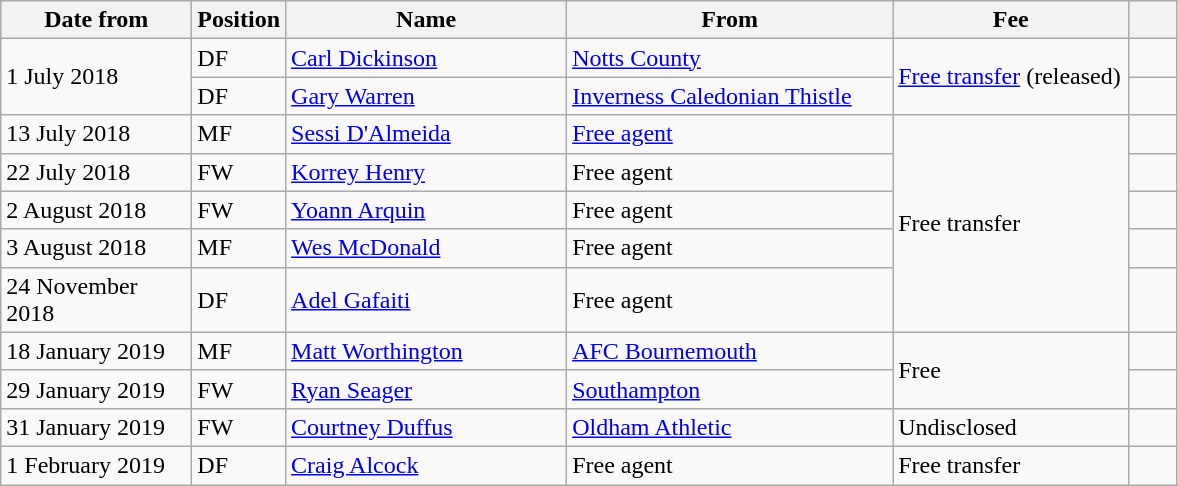<table class="wikitable">
<tr>
<th style="width:120px">Date from</th>
<th style="width:50px">Position</th>
<th style="width:180px">Name</th>
<th style="width:210px">From</th>
<th style="width:150px">Fee</th>
<th style="width:25px"></th>
</tr>
<tr>
<td rowspan="2">1 July 2018</td>
<td>DF</td>
<td> <a href='#'>Carl Dickinson</a></td>
<td><a href='#'>Notts County</a></td>
<td rowspan="2"><a href='#'>Free transfer</a> (released)</td>
<td></td>
</tr>
<tr>
<td>DF</td>
<td> <a href='#'>Gary Warren</a></td>
<td> <a href='#'>Inverness Caledonian Thistle</a></td>
<td></td>
</tr>
<tr>
<td>13 July 2018</td>
<td>MF</td>
<td> <a href='#'>Sessi D'Almeida</a></td>
<td><a href='#'>Free agent</a></td>
<td rowspan="5">Free transfer</td>
<td></td>
</tr>
<tr>
<td>22 July 2018</td>
<td>FW</td>
<td> <a href='#'>Korrey Henry</a></td>
<td>Free agent</td>
<td></td>
</tr>
<tr>
<td>2 August 2018</td>
<td>FW</td>
<td> <a href='#'>Yoann Arquin</a></td>
<td>Free agent</td>
<td></td>
</tr>
<tr>
<td>3 August 2018</td>
<td>MF</td>
<td> <a href='#'>Wes McDonald</a></td>
<td>Free agent</td>
<td></td>
</tr>
<tr>
<td>24 November 2018</td>
<td>DF</td>
<td> <a href='#'>Adel Gafaiti</a></td>
<td>Free agent</td>
<td></td>
</tr>
<tr>
<td>18 January 2019</td>
<td>MF</td>
<td> <a href='#'>Matt Worthington</a></td>
<td><a href='#'>AFC Bournemouth</a></td>
<td rowspan="2">Free</td>
<td></td>
</tr>
<tr>
<td>29 January 2019</td>
<td>FW</td>
<td> <a href='#'>Ryan Seager</a></td>
<td><a href='#'>Southampton</a></td>
<td></td>
</tr>
<tr>
<td>31 January 2019</td>
<td>FW</td>
<td> <a href='#'>Courtney Duffus</a></td>
<td><a href='#'>Oldham Athletic</a></td>
<td>Undisclosed</td>
<td></td>
</tr>
<tr>
<td>1 February 2019</td>
<td>DF</td>
<td> <a href='#'>Craig Alcock</a></td>
<td>Free agent</td>
<td>Free transfer</td>
<td></td>
</tr>
</table>
